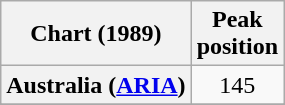<table class="wikitable sortable plainrowheaders" style="text-align:center">
<tr>
<th scope="col">Chart (1989)</th>
<th scope="col">Peak<br>position</th>
</tr>
<tr>
<th scope="row">Australia (<a href='#'>ARIA</a>)</th>
<td>145</td>
</tr>
<tr>
</tr>
<tr>
</tr>
<tr>
</tr>
<tr>
</tr>
<tr>
</tr>
<tr>
</tr>
</table>
